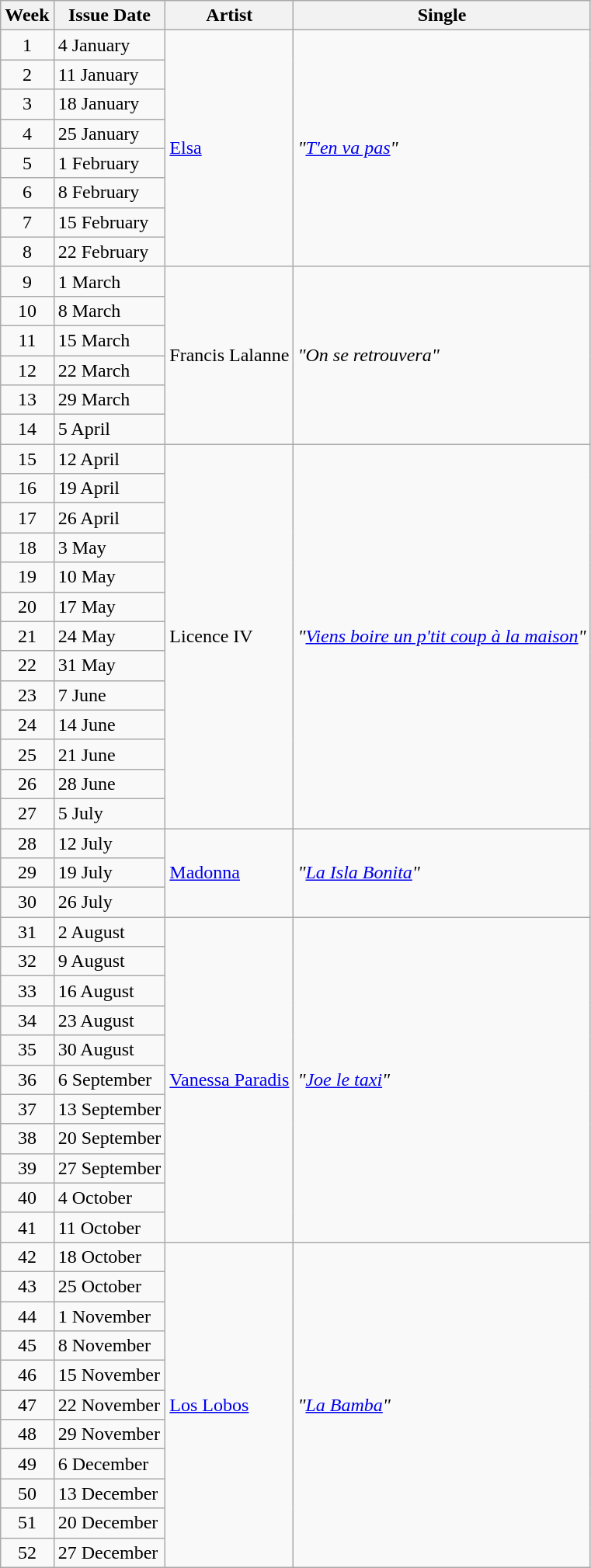<table class="wikitable">
<tr>
<th rowspan>Week</th>
<th rowspan>Issue Date</th>
<th rowspan>Artist</th>
<th rowspan>Single</th>
</tr>
<tr>
<td style="text-align: center;">1</td>
<td>4 January</td>
<td rowspan="8"><a href='#'>Elsa</a></td>
<td rowspan="8"><em>"<a href='#'>T'en va pas</a>"</em></td>
</tr>
<tr>
<td style="text-align: center;">2</td>
<td>11 January</td>
</tr>
<tr>
<td style="text-align: center;">3</td>
<td>18 January</td>
</tr>
<tr>
<td style="text-align: center;">4</td>
<td>25 January</td>
</tr>
<tr>
<td style="text-align: center;">5</td>
<td>1 February</td>
</tr>
<tr>
<td style="text-align: center;">6</td>
<td>8 February</td>
</tr>
<tr>
<td style="text-align: center;">7</td>
<td>15 February</td>
</tr>
<tr>
<td style="text-align: center;">8</td>
<td>22 February</td>
</tr>
<tr>
<td style="text-align: center;">9</td>
<td>1 March</td>
<td rowspan="6">Francis Lalanne</td>
<td rowspan="6"><em>"On se retrouvera"</em></td>
</tr>
<tr>
<td style="text-align: center;">10</td>
<td>8 March</td>
</tr>
<tr>
<td style="text-align: center;">11</td>
<td>15 March</td>
</tr>
<tr>
<td style="text-align: center;">12</td>
<td>22 March</td>
</tr>
<tr>
<td style="text-align: center;">13</td>
<td>29 March</td>
</tr>
<tr>
<td style="text-align: center;">14</td>
<td>5 April</td>
</tr>
<tr>
<td style="text-align: center;">15</td>
<td>12 April</td>
<td rowspan="13">Licence IV</td>
<td rowspan="13"><em>"<a href='#'>Viens boire un p'tit coup à la maison</a>"</em></td>
</tr>
<tr>
<td style="text-align: center;">16</td>
<td>19 April</td>
</tr>
<tr>
<td style="text-align: center;">17</td>
<td>26 April</td>
</tr>
<tr>
<td style="text-align: center;">18</td>
<td>3 May</td>
</tr>
<tr>
<td style="text-align: center;">19</td>
<td>10 May</td>
</tr>
<tr>
<td style="text-align: center;">20</td>
<td>17 May</td>
</tr>
<tr>
<td style="text-align: center;">21</td>
<td>24 May</td>
</tr>
<tr>
<td style="text-align: center;">22</td>
<td>31 May</td>
</tr>
<tr>
<td style="text-align: center;">23</td>
<td>7 June</td>
</tr>
<tr>
<td style="text-align: center;">24</td>
<td>14 June</td>
</tr>
<tr>
<td style="text-align: center;">25</td>
<td>21 June</td>
</tr>
<tr>
<td style="text-align: center;">26</td>
<td>28 June</td>
</tr>
<tr>
<td style="text-align: center;">27</td>
<td>5 July</td>
</tr>
<tr>
<td style="text-align: center;">28</td>
<td>12 July</td>
<td rowspan="3"><a href='#'>Madonna</a></td>
<td rowspan="3"><em>"<a href='#'>La Isla Bonita</a>"</em></td>
</tr>
<tr>
<td style="text-align: center;">29</td>
<td>19 July</td>
</tr>
<tr>
<td style="text-align: center;">30</td>
<td>26 July</td>
</tr>
<tr>
<td style="text-align: center;">31</td>
<td>2 August</td>
<td rowspan="11"><a href='#'>Vanessa Paradis</a></td>
<td rowspan="11"><em>"<a href='#'>Joe le taxi</a>"</em></td>
</tr>
<tr>
<td style="text-align: center;">32</td>
<td>9 August</td>
</tr>
<tr>
<td style="text-align: center;">33</td>
<td>16 August</td>
</tr>
<tr>
<td style="text-align: center;">34</td>
<td>23 August</td>
</tr>
<tr>
<td style="text-align: center;">35</td>
<td>30 August</td>
</tr>
<tr>
<td style="text-align: center;">36</td>
<td>6 September</td>
</tr>
<tr>
<td style="text-align: center;">37</td>
<td>13 September</td>
</tr>
<tr>
<td style="text-align: center;">38</td>
<td>20 September</td>
</tr>
<tr>
<td style="text-align: center;">39</td>
<td>27 September</td>
</tr>
<tr>
<td style="text-align: center;">40</td>
<td>4 October</td>
</tr>
<tr>
<td style="text-align: center;">41</td>
<td>11 October</td>
</tr>
<tr>
<td style="text-align: center;">42</td>
<td>18 October</td>
<td rowspan="11"><a href='#'>Los Lobos</a></td>
<td rowspan="11"><em>"<a href='#'>La Bamba</a>"</em></td>
</tr>
<tr>
<td style="text-align: center;">43</td>
<td>25 October</td>
</tr>
<tr>
<td style="text-align: center;">44</td>
<td>1 November</td>
</tr>
<tr>
<td style="text-align: center;">45</td>
<td>8 November</td>
</tr>
<tr>
<td style="text-align: center;">46</td>
<td>15 November</td>
</tr>
<tr>
<td style="text-align: center;">47</td>
<td>22 November</td>
</tr>
<tr>
<td style="text-align: center;">48</td>
<td>29 November</td>
</tr>
<tr>
<td style="text-align: center;">49</td>
<td>6 December</td>
</tr>
<tr>
<td style="text-align: center;">50</td>
<td>13 December</td>
</tr>
<tr>
<td style="text-align: center;">51</td>
<td>20 December</td>
</tr>
<tr>
<td style="text-align: center;">52</td>
<td>27 December</td>
</tr>
</table>
